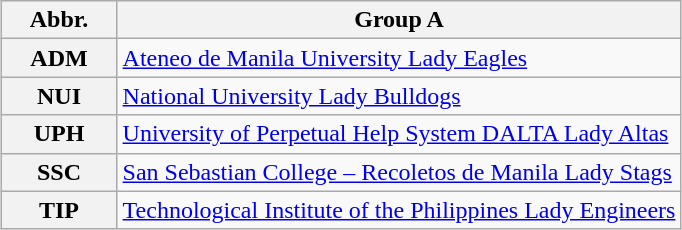<table class="wikitable" style="margin:1em auto; text-align: center;">
<tr>
<th width=70>Abbr.</th>
<th>Group A</th>
</tr>
<tr>
<th>ADM</th>
<td style="text-align:left;"> <a href='#'>Ateneo de Manila University Lady Eagles</a></td>
</tr>
<tr>
<th>NUI</th>
<td style="text-align:left;"> <a href='#'>National University Lady Bulldogs</a></td>
</tr>
<tr>
<th>UPH</th>
<td style="text-align:left;"> <a href='#'>University of Perpetual Help System DALTA Lady Altas</a></td>
</tr>
<tr>
<th>SSC</th>
<td style="text-align:left;"> <a href='#'>San Sebastian College – Recoletos de Manila Lady Stags</a></td>
</tr>
<tr>
<th>TIP</th>
<td style="text-align:left;"> <a href='#'>Technological Institute of the Philippines Lady Engineers</a></td>
</tr>
</table>
